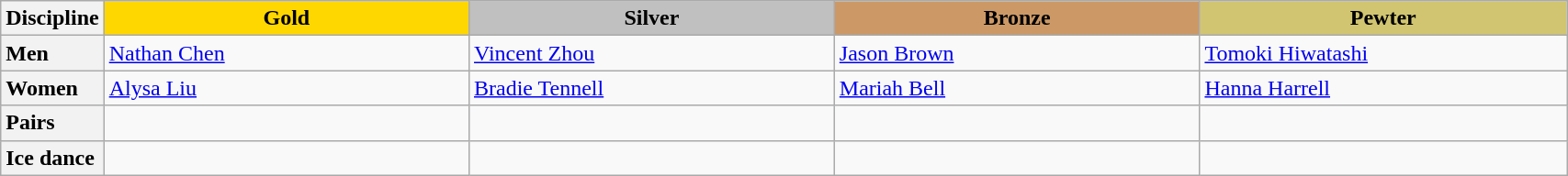<table class="wikitable unsortable" style="text-align:left; width:90%">
<tr>
<th scope="col">Discipline</th>
<td scope="col" style="text-align:center; width:25%; background:gold"><strong>Gold</strong></td>
<td scope="col" style="text-align:center; width:25%; background:silver"><strong>Silver</strong></td>
<td scope="col" style="text-align:center; width:25%; background:#c96"><strong>Bronze</strong></td>
<td scope="col" style="text-align:center; width:25%; background:#d1c571"><strong>Pewter</strong></td>
</tr>
<tr>
<th scope="row" style="text-align:left">Men</th>
<td><a href='#'>Nathan Chen</a></td>
<td><a href='#'>Vincent Zhou</a></td>
<td><a href='#'>Jason Brown</a></td>
<td><a href='#'>Tomoki Hiwatashi</a></td>
</tr>
<tr>
<th scope="row" style="text-align:left">Women</th>
<td><a href='#'>Alysa Liu</a></td>
<td><a href='#'>Bradie Tennell</a></td>
<td><a href='#'>Mariah Bell</a></td>
<td><a href='#'>Hanna Harrell</a></td>
</tr>
<tr>
<th scope="row" style="text-align:left">Pairs</th>
<td></td>
<td></td>
<td></td>
<td></td>
</tr>
<tr>
<th scope="row" style="text-align:left">Ice dance</th>
<td></td>
<td></td>
<td></td>
<td></td>
</tr>
</table>
